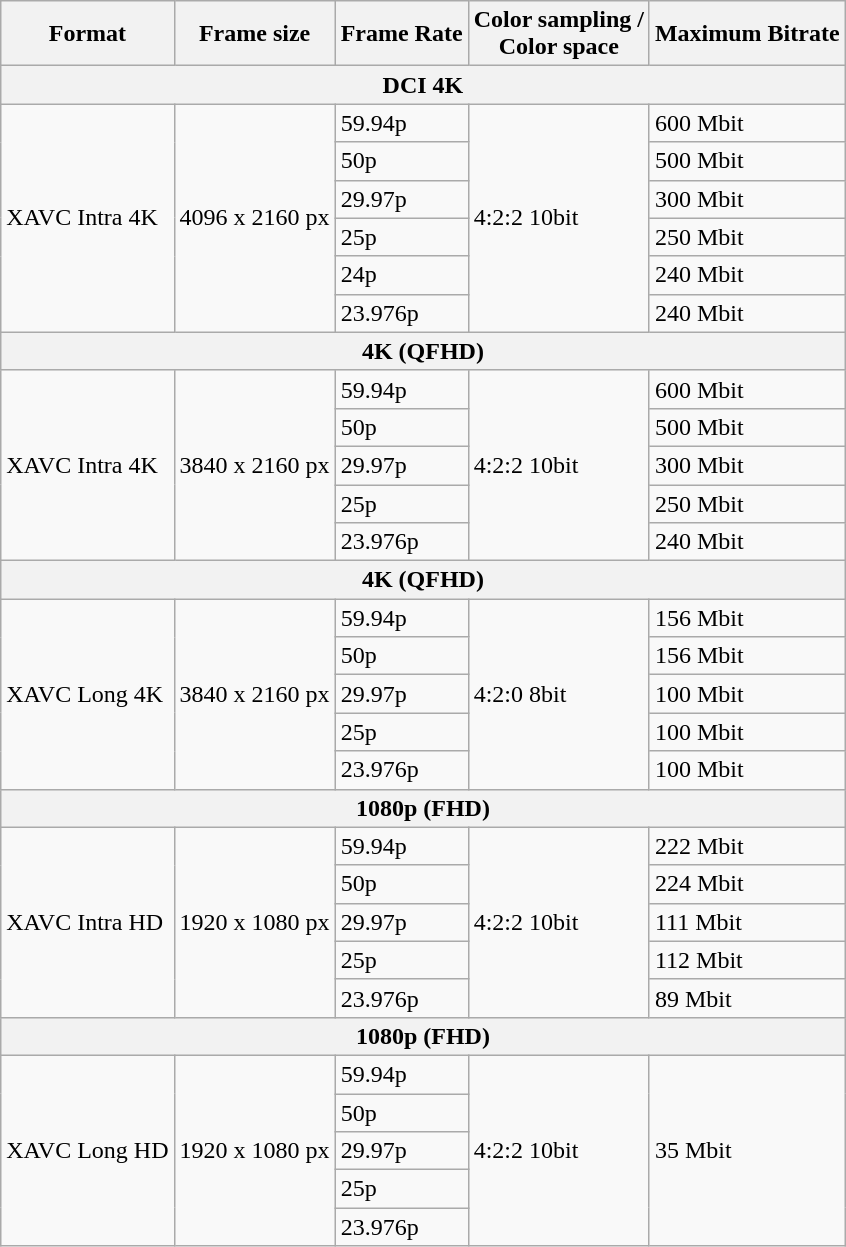<table class="wikitable sortable">
<tr>
<th>Format</th>
<th>Frame size</th>
<th>Frame Rate</th>
<th>Color sampling /<br>Color space</th>
<th>Maximum Bitrate</th>
</tr>
<tr>
<th colspan="5">DCI 4K</th>
</tr>
<tr>
<td rowspan="6">XAVC Intra 4K</td>
<td rowspan="6">4096 x 2160 px</td>
<td>59.94p</td>
<td rowspan="6">4:2:2 10bit</td>
<td>600 Mbit</td>
</tr>
<tr>
<td>50p</td>
<td>500 Mbit</td>
</tr>
<tr>
<td>29.97p</td>
<td>300 Mbit</td>
</tr>
<tr>
<td>25p</td>
<td>250 Mbit</td>
</tr>
<tr>
<td>24p</td>
<td>240 Mbit</td>
</tr>
<tr>
<td>23.976p</td>
<td>240 Mbit</td>
</tr>
<tr>
<th colspan="5">4K (QFHD)</th>
</tr>
<tr>
<td rowspan="5">XAVC Intra 4K</td>
<td rowspan="5">3840 x 2160 px</td>
<td>59.94p</td>
<td rowspan="5">4:2:2 10bit</td>
<td>600 Mbit</td>
</tr>
<tr>
<td>50p</td>
<td>500 Mbit</td>
</tr>
<tr>
<td>29.97p</td>
<td>300 Mbit</td>
</tr>
<tr>
<td>25p</td>
<td>250 Mbit</td>
</tr>
<tr>
<td>23.976p</td>
<td>240 Mbit</td>
</tr>
<tr>
<th colspan="5">4K (QFHD)</th>
</tr>
<tr>
<td rowspan="5">XAVC Long 4K</td>
<td rowspan="5">3840 x 2160 px</td>
<td>59.94p</td>
<td rowspan="5">4:2:0 8bit</td>
<td>156 Mbit</td>
</tr>
<tr>
<td>50p</td>
<td>156 Mbit</td>
</tr>
<tr>
<td>29.97p</td>
<td>100 Mbit</td>
</tr>
<tr>
<td>25p</td>
<td>100 Mbit</td>
</tr>
<tr>
<td>23.976p</td>
<td>100 Mbit</td>
</tr>
<tr>
<th colspan="5">1080p (FHD)</th>
</tr>
<tr>
<td rowspan="5">XAVC Intra HD</td>
<td rowspan="5">1920 x 1080 px</td>
<td>59.94p</td>
<td rowspan="5">4:2:2 10bit</td>
<td>222 Mbit</td>
</tr>
<tr>
<td>50p</td>
<td>224 Mbit</td>
</tr>
<tr>
<td>29.97p</td>
<td>111 Mbit</td>
</tr>
<tr>
<td>25p</td>
<td>112 Mbit</td>
</tr>
<tr>
<td>23.976p</td>
<td>89 Mbit</td>
</tr>
<tr>
<th colspan="5">1080p (FHD)</th>
</tr>
<tr>
<td rowspan="5">XAVC Long HD</td>
<td rowspan="5">1920 x 1080 px</td>
<td>59.94p</td>
<td rowspan="5">4:2:2 10bit</td>
<td rowspan="5">35 Mbit</td>
</tr>
<tr>
<td>50p</td>
</tr>
<tr>
<td>29.97p</td>
</tr>
<tr>
<td>25p</td>
</tr>
<tr>
<td>23.976p</td>
</tr>
</table>
